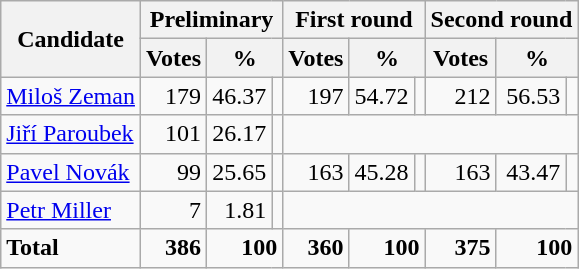<table class=wikitable style=text-align:right>
<tr>
<th rowspan=2>Candidate</th>
<th colspan=3>Preliminary</th>
<th colspan=3>First round</th>
<th colspan=3>Second round</th>
</tr>
<tr>
<th>Votes</th>
<th colspan=2>%</th>
<th>Votes</th>
<th colspan=2>%</th>
<th>Votes</th>
<th colspan=2>%</th>
</tr>
<tr>
<td align=left><a href='#'>Miloš Zeman</a></td>
<td>179</td>
<td>46.37</td>
<td></td>
<td>197</td>
<td>54.72</td>
<td></td>
<td>212</td>
<td>56.53</td>
<td></td>
</tr>
<tr>
<td align=left><a href='#'>Jiří Paroubek</a></td>
<td>101</td>
<td>26.17</td>
<td></td>
<td colspan=6></td>
</tr>
<tr>
<td align=left><a href='#'>Pavel Novák</a></td>
<td>99</td>
<td>25.65</td>
<td></td>
<td>163</td>
<td>45.28</td>
<td></td>
<td>163</td>
<td>43.47</td>
<td></td>
</tr>
<tr>
<td align=left><a href='#'>Petr Miller</a></td>
<td>7</td>
<td>1.81</td>
<td></td>
<td colspan=6></td>
</tr>
<tr>
<td align=left><strong>Total</strong></td>
<td><strong>386</strong></td>
<td colspan=2><strong>100</strong></td>
<td><strong>360</strong></td>
<td colspan=2><strong>100</strong></td>
<td><strong>375</strong></td>
<td colspan=2><strong>100</strong></td>
</tr>
</table>
